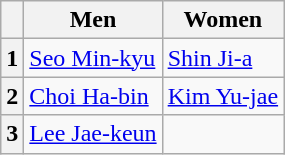<table class="wikitable">
<tr>
<th></th>
<th>Men</th>
<th>Women</th>
</tr>
<tr>
<th>1</th>
<td><a href='#'>Seo Min-kyu</a></td>
<td><a href='#'>Shin Ji-a</a></td>
</tr>
<tr>
<th>2</th>
<td><a href='#'>Choi Ha-bin</a></td>
<td><a href='#'>Kim Yu-jae</a></td>
</tr>
<tr>
<th>3</th>
<td><a href='#'>Lee Jae-keun</a></td>
<td></td>
</tr>
</table>
